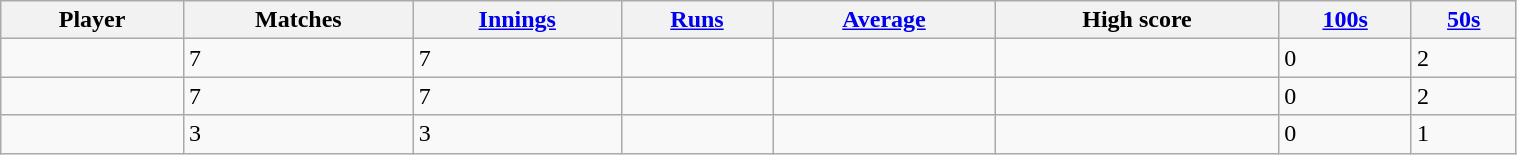<table class="wikitable sortable" style="width:80%;">
<tr>
<th>Player</th>
<th>Matches</th>
<th><a href='#'>Innings</a></th>
<th><a href='#'>Runs</a></th>
<th><a href='#'>Average</a></th>
<th>High score</th>
<th><a href='#'>100s</a></th>
<th><a href='#'>50s</a></th>
</tr>
<tr>
<td></td>
<td>7</td>
<td>7</td>
<td></td>
<td></td>
<td></td>
<td>0</td>
<td>2</td>
</tr>
<tr>
<td></td>
<td>7</td>
<td>7</td>
<td></td>
<td></td>
<td></td>
<td>0</td>
<td>2</td>
</tr>
<tr>
<td></td>
<td>3</td>
<td>3</td>
<td></td>
<td></td>
<td></td>
<td>0</td>
<td>1</td>
</tr>
</table>
